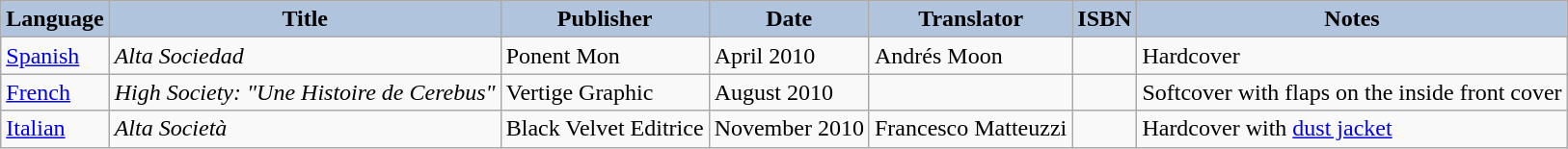<table class="wikitable">
<tr>
<th style="background:#B0C4DE;">Language</th>
<th style="background:#B0C4DE;">Title</th>
<th style="background:#B0C4DE;">Publisher</th>
<th style="background:#B0C4DE;">Date</th>
<th style="background:#B0C4DE;">Translator</th>
<th style="background:#B0C4DE;">ISBN</th>
<th style="background:#B0C4DE;">Notes</th>
</tr>
<tr>
<td><a href='#'>Spanish</a></td>
<td><em>Alta Sociedad</em></td>
<td>Ponent Mon</td>
<td>April 2010</td>
<td>Andrés Moon</td>
<td></td>
<td>Hardcover</td>
</tr>
<tr>
<td><a href='#'>French</a></td>
<td><em>High Society: "Une Histoire de Cerebus"</em></td>
<td>Vertige Graphic</td>
<td>August 2010</td>
<td></td>
<td></td>
<td>Softcover with flaps on the inside front cover</td>
</tr>
<tr>
<td><a href='#'>Italian</a></td>
<td><em>Alta Società</em></td>
<td>Black Velvet Editrice</td>
<td>November 2010</td>
<td>Francesco Matteuzzi</td>
<td></td>
<td>Hardcover with <a href='#'>dust jacket</a></td>
</tr>
</table>
